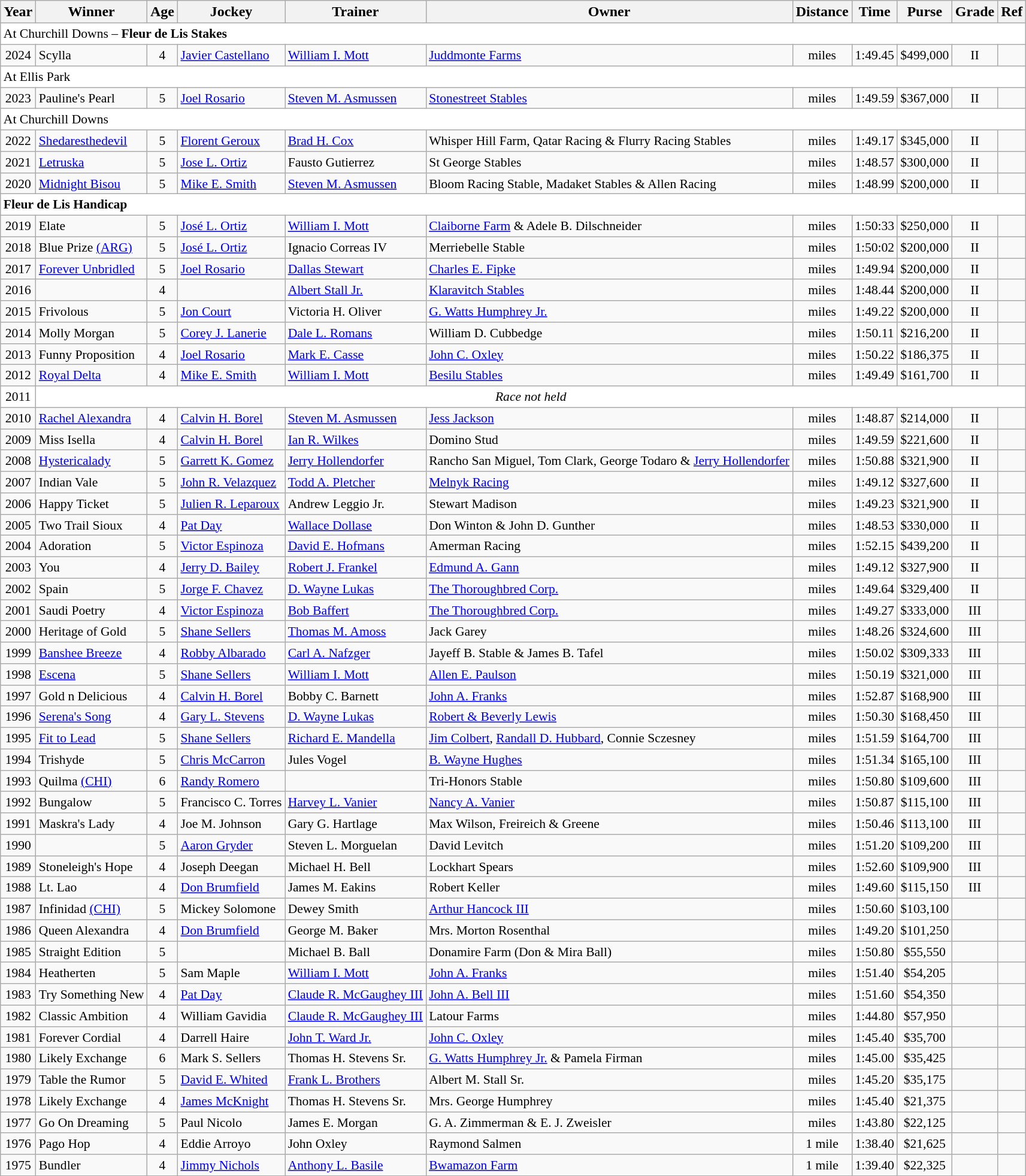<table class="wikitable sortable">
<tr>
<th>Year</th>
<th>Winner</th>
<th>Age</th>
<th>Jockey</th>
<th>Trainer</th>
<th>Owner</th>
<th>Distance</th>
<th>Time</th>
<th>Purse</th>
<th>Grade</th>
<th>Ref</th>
</tr>
<tr style="font-size:90%; background-color:white">
<td align="left" colspan=11>At Churchill Downs – <strong>Fleur de Lis Stakes</strong></td>
</tr>
<tr style="font-size:90%;">
<td align=center>2024</td>
<td>Scylla</td>
<td align=center>4</td>
<td><a href='#'>Javier Castellano</a></td>
<td><a href='#'>William I. Mott</a></td>
<td><a href='#'>Juddmonte Farms</a></td>
<td align=center> miles</td>
<td align=center>1:49.45</td>
<td align=center>$499,000</td>
<td align=center>II</td>
<td></td>
</tr>
<tr style="font-size:90%; background-color:white">
<td align="left" colspan=11>At Ellis Park</td>
</tr>
<tr style="font-size:90%;">
<td align=center>2023</td>
<td>Pauline's Pearl</td>
<td align=center>5</td>
<td><a href='#'>Joel Rosario</a></td>
<td><a href='#'>Steven M. Asmussen</a></td>
<td><a href='#'>Stonestreet Stables</a></td>
<td align=center> miles</td>
<td align=center>1:49.59</td>
<td align=center>$367,000</td>
<td align=center>II</td>
<td></td>
</tr>
<tr style="font-size:90%; background-color:white">
<td align="left" colspan=11>At Churchill Downs</td>
</tr>
<tr style="font-size:90%;">
<td align=center>2022</td>
<td><a href='#'>Shedaresthedevil</a></td>
<td align=center>5</td>
<td><a href='#'>Florent Geroux</a></td>
<td><a href='#'>Brad H. Cox</a></td>
<td>Whisper Hill Farm, Qatar Racing & Flurry Racing Stables</td>
<td align=center> miles</td>
<td align=center>1:49.17</td>
<td align=center>$345,000</td>
<td align=center>II</td>
<td></td>
</tr>
<tr style="font-size:90%;">
<td align=center>2021</td>
<td><a href='#'>Letruska</a></td>
<td align=center>5</td>
<td><a href='#'>Jose L. Ortiz</a></td>
<td>Fausto Gutierrez</td>
<td>St George Stables</td>
<td align=center> miles</td>
<td align=center>1:48.57</td>
<td align=center>$300,000</td>
<td align=center>II</td>
<td></td>
</tr>
<tr style="font-size:90%;">
<td align=center>2020</td>
<td><a href='#'>Midnight Bisou</a></td>
<td align=center>5</td>
<td><a href='#'>Mike E. Smith</a></td>
<td><a href='#'>Steven M. Asmussen</a></td>
<td>Bloom Racing Stable, Madaket Stables & Allen Racing</td>
<td align=center> miles</td>
<td align=center>1:48.99</td>
<td align=center>$200,000</td>
<td align=center>II</td>
<td></td>
</tr>
<tr style="font-size:90%; background-color:white">
<td align="left" colspan=11><strong>Fleur de Lis Handicap</strong></td>
</tr>
<tr style="font-size:90%;">
<td align=center>2019</td>
<td>Elate</td>
<td align=center>5</td>
<td><a href='#'>José L. Ortiz</a></td>
<td><a href='#'>William I. Mott</a></td>
<td><a href='#'>Claiborne Farm</a> & Adele B. Dilschneider</td>
<td align=center> miles</td>
<td align=center>1:50:33</td>
<td align=center>$250,000</td>
<td align=center>II</td>
<td></td>
</tr>
<tr style="font-size:90%;">
<td align=center>2018</td>
<td>Blue Prize <a href='#'>(ARG)</a></td>
<td align=center>5</td>
<td><a href='#'>José L. Ortiz</a></td>
<td>Ignacio Correas IV</td>
<td>Merriebelle Stable</td>
<td align=center> miles</td>
<td align=center>1:50:02</td>
<td align=center>$200,000</td>
<td align=center>II</td>
<td></td>
</tr>
<tr style="font-size:90%;">
<td align=center>2017</td>
<td><a href='#'>Forever Unbridled</a></td>
<td align=center>5</td>
<td><a href='#'>Joel Rosario</a></td>
<td><a href='#'>Dallas Stewart</a></td>
<td><a href='#'>Charles E. Fipke</a></td>
<td align=center> miles</td>
<td align=center>1:49.94</td>
<td align=center>$200,000</td>
<td align=center>II</td>
<td></td>
</tr>
<tr style="font-size:90%;">
<td align=center>2016</td>
<td></td>
<td align=center>4</td>
<td></td>
<td><a href='#'>Albert Stall Jr.</a></td>
<td><a href='#'>Klaravitch Stables</a></td>
<td align=center> miles</td>
<td align=center>1:48.44</td>
<td align=center>$200,000</td>
<td align=center>II</td>
<td></td>
</tr>
<tr style="font-size:90%;">
<td align=center>2015</td>
<td>Frivolous</td>
<td align=center>5</td>
<td><a href='#'>Jon Court</a></td>
<td>Victoria H. Oliver</td>
<td><a href='#'>G. Watts Humphrey Jr.</a></td>
<td align=center> miles</td>
<td align=center>1:49.22</td>
<td align=center>$200,000</td>
<td align=center>II</td>
<td></td>
</tr>
<tr style="font-size:90%;">
<td align=center>2014</td>
<td>Molly Morgan</td>
<td align=center>5</td>
<td><a href='#'>Corey J. Lanerie</a></td>
<td><a href='#'>Dale L. Romans</a></td>
<td>William D. Cubbedge</td>
<td align=center> miles</td>
<td align=center>1:50.11</td>
<td align=center>$216,200</td>
<td align=center>II</td>
<td></td>
</tr>
<tr style="font-size:90%;">
<td align=center>2013</td>
<td>Funny Proposition</td>
<td align=center>4</td>
<td><a href='#'>Joel Rosario</a></td>
<td><a href='#'>Mark E. Casse</a></td>
<td><a href='#'>John C. Oxley</a></td>
<td align=center> miles</td>
<td align=center>1:50.22</td>
<td align=center>$186,375</td>
<td align=center>II</td>
<td></td>
</tr>
<tr style="font-size:90%;">
<td align=center>2012</td>
<td><a href='#'>Royal Delta</a></td>
<td align=center>4</td>
<td><a href='#'>Mike E. Smith</a></td>
<td><a href='#'>William I. Mott</a></td>
<td><a href='#'>Besilu Stables</a></td>
<td align=center> miles</td>
<td align=center>1:49.49</td>
<td align=center>$161,700</td>
<td align=center>II</td>
<td></td>
</tr>
<tr style="font-size:90%; background-color:white">
<td align="center">2011</td>
<td align="center" colspan=10><em>Race not held</em></td>
</tr>
<tr style="font-size:90%;">
<td align=center>2010</td>
<td><a href='#'>Rachel Alexandra</a></td>
<td align=center>4</td>
<td><a href='#'>Calvin H. Borel</a></td>
<td><a href='#'>Steven M. Asmussen</a></td>
<td><a href='#'>Jess Jackson</a></td>
<td align=center> miles</td>
<td align=center>1:48.87</td>
<td align=center>$214,000</td>
<td align=center>II</td>
<td></td>
</tr>
<tr style="font-size:90%;">
<td align=center>2009</td>
<td>Miss Isella</td>
<td align=center>4</td>
<td><a href='#'>Calvin H. Borel</a></td>
<td><a href='#'>Ian R. Wilkes</a></td>
<td>Domino Stud</td>
<td align=center> miles</td>
<td align=center>1:49.59</td>
<td align=center>$221,600</td>
<td align=center>II</td>
<td></td>
</tr>
<tr style="font-size:90%;">
<td align=center>2008</td>
<td><a href='#'>Hystericalady</a></td>
<td align=center>5</td>
<td><a href='#'>Garrett K. Gomez</a></td>
<td><a href='#'>Jerry Hollendorfer</a></td>
<td>Rancho San Miguel, Tom Clark, George Todaro & <a href='#'>Jerry Hollendorfer</a></td>
<td align=center> miles</td>
<td align=center>1:50.88</td>
<td align=center>$321,900</td>
<td align=center>II</td>
<td></td>
</tr>
<tr style="font-size:90%;">
<td align=center>2007</td>
<td>Indian Vale</td>
<td align=center>5</td>
<td><a href='#'>John R. Velazquez</a></td>
<td><a href='#'>Todd A. Pletcher</a></td>
<td><a href='#'>Melnyk Racing</a></td>
<td align=center> miles</td>
<td align=center>1:49.12</td>
<td align=center>$327,600</td>
<td align=center>II</td>
<td></td>
</tr>
<tr style="font-size:90%;">
<td align=center>2006</td>
<td>Happy Ticket</td>
<td align=center>5</td>
<td><a href='#'>Julien R. Leparoux</a></td>
<td>Andrew Leggio Jr.</td>
<td>Stewart Madison</td>
<td align=center> miles</td>
<td align=center>1:49.23</td>
<td align=center>$321,900</td>
<td align=center>II</td>
<td></td>
</tr>
<tr style="font-size:90%;">
<td align=center>2005</td>
<td>Two Trail Sioux</td>
<td align=center>4</td>
<td><a href='#'>Pat Day</a></td>
<td><a href='#'>Wallace Dollase</a></td>
<td>Don Winton & John D. Gunther</td>
<td align=center> miles</td>
<td align=center>1:48.53</td>
<td align=center>$330,000</td>
<td align=center>II</td>
<td></td>
</tr>
<tr style="font-size:90%;">
<td align=center>2004</td>
<td>Adoration</td>
<td align=center>5</td>
<td><a href='#'>Victor Espinoza</a></td>
<td><a href='#'>David E. Hofmans</a></td>
<td>Amerman Racing</td>
<td align=center> miles</td>
<td align=center>1:52.15</td>
<td align=center>$439,200</td>
<td align=center>II</td>
<td></td>
</tr>
<tr style="font-size:90%;">
<td align=center>2003</td>
<td>You</td>
<td align=center>4</td>
<td><a href='#'>Jerry D. Bailey</a></td>
<td><a href='#'>Robert J. Frankel</a></td>
<td><a href='#'>Edmund A. Gann</a></td>
<td align=center> miles</td>
<td align=center>1:49.12</td>
<td align=center>$327,900</td>
<td align=center>II</td>
<td></td>
</tr>
<tr style="font-size:90%;">
<td align=center>2002</td>
<td>Spain</td>
<td align=center>5</td>
<td><a href='#'>Jorge F. Chavez</a></td>
<td><a href='#'>D. Wayne Lukas</a></td>
<td><a href='#'>The Thoroughbred Corp.</a></td>
<td align=center> miles</td>
<td align=center>1:49.64</td>
<td align=center>$329,400</td>
<td align=center>II</td>
<td></td>
</tr>
<tr style="font-size:90%;">
<td align=center>2001</td>
<td>Saudi Poetry</td>
<td align=center>4</td>
<td><a href='#'>Victor Espinoza</a></td>
<td><a href='#'>Bob Baffert</a></td>
<td><a href='#'>The Thoroughbred Corp.</a></td>
<td align=center> miles</td>
<td align=center>1:49.27</td>
<td align=center>$333,000</td>
<td align=center>III</td>
<td></td>
</tr>
<tr style="font-size:90%;">
<td align=center>2000</td>
<td>Heritage of Gold</td>
<td align=center>5</td>
<td><a href='#'>Shane Sellers</a></td>
<td><a href='#'>Thomas M. Amoss</a></td>
<td>Jack Garey</td>
<td align=center> miles</td>
<td align=center>1:48.26</td>
<td align=center>$324,600</td>
<td align=center>III</td>
<td></td>
</tr>
<tr style="font-size:90%;">
<td align=center>1999</td>
<td><a href='#'>Banshee Breeze</a></td>
<td align=center>4</td>
<td><a href='#'>Robby Albarado</a></td>
<td><a href='#'>Carl A. Nafzger</a></td>
<td>Jayeff B. Stable & James B. Tafel</td>
<td align=center> miles</td>
<td align=center>1:50.02</td>
<td align=center>$309,333</td>
<td align=center>III</td>
<td></td>
</tr>
<tr style="font-size:90%;">
<td align=center>1998</td>
<td><a href='#'>Escena</a></td>
<td align=center>5</td>
<td><a href='#'>Shane Sellers</a></td>
<td><a href='#'>William I. Mott</a></td>
<td><a href='#'>Allen E. Paulson</a></td>
<td align=center> miles</td>
<td align=center>1:50.19</td>
<td align=center>$321,000</td>
<td align=center>III</td>
<td></td>
</tr>
<tr style="font-size:90%;">
<td align=center>1997</td>
<td>Gold n Delicious</td>
<td align=center>4</td>
<td><a href='#'>Calvin H. Borel</a></td>
<td>Bobby C. Barnett</td>
<td><a href='#'>John A. Franks</a></td>
<td align=center> miles</td>
<td align=center>1:52.87</td>
<td align=center>$168,900</td>
<td align=center>III</td>
<td></td>
</tr>
<tr style="font-size:90%;">
<td align=center>1996</td>
<td><a href='#'>Serena's Song</a></td>
<td align=center>4</td>
<td><a href='#'>Gary L. Stevens</a></td>
<td><a href='#'>D. Wayne Lukas</a></td>
<td><a href='#'>Robert & Beverly Lewis</a></td>
<td align=center> miles</td>
<td align=center>1:50.30</td>
<td align=center>$168,450</td>
<td align=center>III</td>
<td></td>
</tr>
<tr style="font-size:90%;">
<td align=center>1995</td>
<td><a href='#'>Fit to Lead</a></td>
<td align=center>5</td>
<td><a href='#'>Shane Sellers</a></td>
<td><a href='#'>Richard E. Mandella</a></td>
<td><a href='#'>Jim Colbert</a>, <a href='#'>Randall D. Hubbard</a>, Connie Sczesney</td>
<td align=center> miles</td>
<td align=center>1:51.59</td>
<td align=center>$164,700</td>
<td align=center>III</td>
<td></td>
</tr>
<tr style="font-size:90%;">
<td align=center>1994</td>
<td>Trishyde</td>
<td align=center>5</td>
<td><a href='#'>Chris McCarron</a></td>
<td>Jules Vogel</td>
<td><a href='#'>B. Wayne Hughes</a></td>
<td align=center> miles</td>
<td align=center>1:51.34</td>
<td align=center>$165,100</td>
<td align=center>III</td>
<td></td>
</tr>
<tr style="font-size:90%;">
<td align=center>1993</td>
<td>Quilma <a href='#'>(CHI)</a></td>
<td align=center>6</td>
<td><a href='#'>Randy Romero</a></td>
<td></td>
<td>Tri-Honors Stable</td>
<td align=center> miles</td>
<td align=center>1:50.80</td>
<td align=center>$109,600</td>
<td align=center>III</td>
<td></td>
</tr>
<tr style="font-size:90%;">
<td align=center>1992</td>
<td>Bungalow</td>
<td align=center>5</td>
<td>Francisco C. Torres</td>
<td><a href='#'>Harvey L. Vanier</a></td>
<td><a href='#'>Nancy A. Vanier</a></td>
<td align=center> miles</td>
<td align=center>1:50.87</td>
<td align=center>$115,100</td>
<td align=center>III</td>
<td></td>
</tr>
<tr style="font-size:90%;">
<td align=center>1991</td>
<td>Maskra's Lady</td>
<td align=center>4</td>
<td>Joe M. Johnson</td>
<td>Gary G. Hartlage</td>
<td>Max Wilson, Freireich & Greene</td>
<td align=center> miles</td>
<td align=center>1:50.46</td>
<td align=center>$113,100</td>
<td align=center>III</td>
<td></td>
</tr>
<tr style="font-size:90%;">
<td align=center>1990</td>
<td></td>
<td align=center>5</td>
<td><a href='#'>Aaron Gryder</a></td>
<td>Steven L. Morguelan</td>
<td>David Levitch</td>
<td align=center> miles</td>
<td align=center>1:51.20</td>
<td align=center>$109,200</td>
<td align=center>III</td>
<td></td>
</tr>
<tr style="font-size:90%;">
<td align=center>1989</td>
<td>Stoneleigh's Hope</td>
<td align=center>4</td>
<td>Joseph Deegan</td>
<td>Michael H. Bell</td>
<td>Lockhart Spears</td>
<td align=center> miles</td>
<td align=center>1:52.60</td>
<td align=center>$109,900</td>
<td align=center>III</td>
<td></td>
</tr>
<tr style="font-size:90%;">
<td align=center>1988</td>
<td>Lt. Lao</td>
<td align=center>4</td>
<td><a href='#'>Don Brumfield</a></td>
<td>James M. Eakins</td>
<td>Robert Keller</td>
<td align=center> miles</td>
<td align=center>1:49.60</td>
<td align=center>$115,150</td>
<td align=center>III</td>
<td></td>
</tr>
<tr style="font-size:90%;">
<td align=center>1987</td>
<td>Infinidad <a href='#'>(CHI)</a></td>
<td align=center>5</td>
<td>Mickey Solomone</td>
<td>Dewey Smith</td>
<td><a href='#'>Arthur Hancock III</a></td>
<td align=center> miles</td>
<td align=center>1:50.60</td>
<td align=center>$103,100</td>
<td align=center></td>
<td></td>
</tr>
<tr style="font-size:90%;">
<td align=center>1986</td>
<td>Queen Alexandra</td>
<td align=center>4</td>
<td><a href='#'>Don Brumfield</a></td>
<td>George M. Baker</td>
<td>Mrs. Morton Rosenthal</td>
<td align=center> miles</td>
<td align=center>1:49.20</td>
<td align=center>$101,250</td>
<td align=center></td>
<td></td>
</tr>
<tr style="font-size:90%;">
<td align=center>1985</td>
<td>Straight Edition</td>
<td align=center>5</td>
<td></td>
<td>Michael B. Ball</td>
<td>Donamire Farm (Don & Mira Ball)</td>
<td align=center> miles</td>
<td align=center>1:50.80</td>
<td align=center>$55,550</td>
<td align=center></td>
<td></td>
</tr>
<tr style="font-size:90%;">
<td align=center>1984</td>
<td>Heatherten</td>
<td align=center>5</td>
<td>Sam Maple</td>
<td><a href='#'>William I. Mott</a></td>
<td><a href='#'>John A. Franks</a></td>
<td align=center> miles</td>
<td align=center>1:51.40</td>
<td align=center>$54,205</td>
<td align=center></td>
<td></td>
</tr>
<tr style="font-size:90%;">
<td align=center>1983</td>
<td>Try Something New</td>
<td align=center>4</td>
<td><a href='#'>Pat Day</a></td>
<td><a href='#'>Claude R. McGaughey III</a></td>
<td><a href='#'>John A. Bell III</a></td>
<td align=center> miles</td>
<td align=center>1:51.60</td>
<td align=center>$54,350</td>
<td align=center></td>
<td></td>
</tr>
<tr style="font-size:90%;">
<td align=center>1982</td>
<td>Classic Ambition</td>
<td align=center>4</td>
<td>William Gavidia</td>
<td><a href='#'>Claude R. McGaughey III</a></td>
<td>Latour Farms</td>
<td align=center> miles</td>
<td align=center>1:44.80</td>
<td align=center>$57,950</td>
<td align=center></td>
<td></td>
</tr>
<tr style="font-size:90%;">
<td align=center>1981</td>
<td>Forever Cordial</td>
<td align=center>4</td>
<td>Darrell Haire</td>
<td><a href='#'>John T. Ward Jr.</a></td>
<td><a href='#'>John C. Oxley</a></td>
<td align=center> miles</td>
<td align=center>1:45.40</td>
<td align=center>$35,700</td>
<td align=center></td>
<td></td>
</tr>
<tr style="font-size:90%;">
<td align=center>1980</td>
<td>Likely Exchange</td>
<td align=center>6</td>
<td>Mark S. Sellers</td>
<td>Thomas H. Stevens Sr.</td>
<td><a href='#'>G. Watts Humphrey Jr.</a> & Pamela Firman</td>
<td align=center> miles</td>
<td align=center>1:45.00</td>
<td align=center>$35,425</td>
<td align=center></td>
<td></td>
</tr>
<tr style="font-size:90%;">
<td align=center>1979</td>
<td>Table the Rumor</td>
<td align=center>5</td>
<td><a href='#'>David E. Whited</a></td>
<td><a href='#'>Frank L. Brothers</a></td>
<td>Albert M. Stall Sr.</td>
<td align=center> miles</td>
<td align=center>1:45.20</td>
<td align=center>$35,175</td>
<td align=center></td>
<td></td>
</tr>
<tr style="font-size:90%;">
<td align=center>1978</td>
<td>Likely Exchange</td>
<td align=center>4</td>
<td><a href='#'>James McKnight</a></td>
<td>Thomas H. Stevens Sr.</td>
<td>Mrs. George Humphrey</td>
<td align=center> miles</td>
<td align=center>1:45.40</td>
<td align=center>$21,375</td>
<td align=center></td>
<td></td>
</tr>
<tr style="font-size:90%;">
<td align=center>1977</td>
<td>Go On Dreaming</td>
<td align=center>5</td>
<td>Paul Nicolo</td>
<td>James E. Morgan</td>
<td>G. A. Zimmerman & E. J. Zweisler</td>
<td align=center> miles</td>
<td align=center>1:43.80</td>
<td align=center>$22,125</td>
<td align=center></td>
<td></td>
</tr>
<tr style="font-size:90%;">
<td align=center>1976</td>
<td>Pago Hop</td>
<td align=center>4</td>
<td>Eddie Arroyo</td>
<td>John Oxley</td>
<td>Raymond Salmen</td>
<td align=center>1 mile</td>
<td align=center>1:38.40</td>
<td align=center>$21,625</td>
<td align=center></td>
<td></td>
</tr>
<tr style="font-size:90%;">
<td align=center>1975</td>
<td>Bundler</td>
<td align=center>4</td>
<td><a href='#'>Jimmy Nichols</a></td>
<td><a href='#'>Anthony L. Basile</a></td>
<td><a href='#'>Bwamazon Farm</a></td>
<td align=center>1 mile</td>
<td align=center>1:39.40</td>
<td align=center>$22,325</td>
<td align=center></td>
<td></td>
</tr>
</table>
